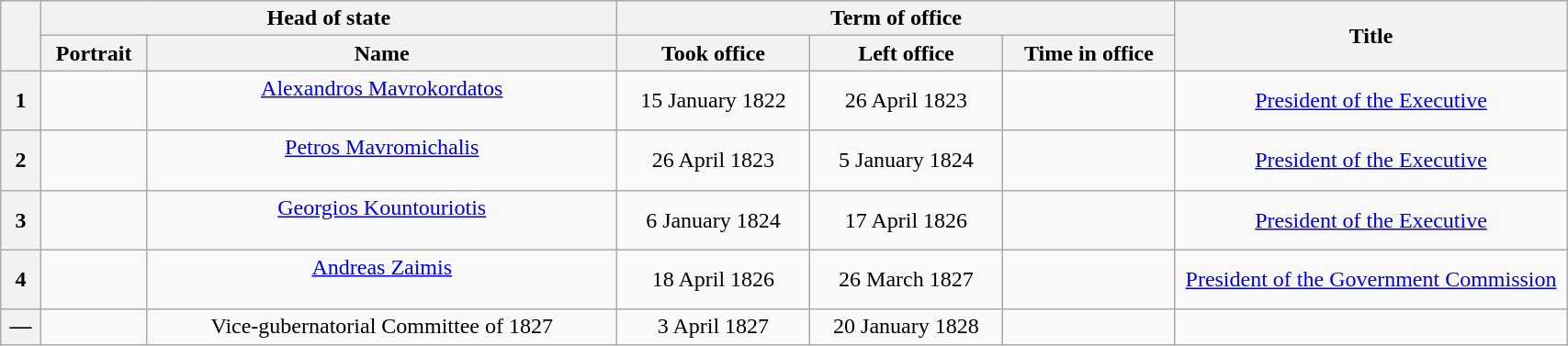<table class="wikitable" style="text-align:center; width:90%">
<tr>
<th rowspan="2"></th>
<th colspan="2">Head of state</th>
<th colspan="3">Term of office</th>
<th rowspan="2" style="width:25%;">Title</th>
</tr>
<tr>
<th>Portrait</th>
<th style="width:30%;">Name<br></th>
<th>Took office</th>
<th>Left office</th>
<th>Time in office</th>
</tr>
<tr>
<th>1</th>
<td></td>
<td><a href='#'>Alexandros Mavrokordatos</a><br><br></td>
<td>15 January 1822</td>
<td>26 April 1823</td>
<td></td>
<td><a href='#'>President of the Executive</a></td>
</tr>
<tr>
<th>2</th>
<td></td>
<td><a href='#'>Petros Mavromichalis</a><br><br></td>
<td>26 April 1823</td>
<td>5 January 1824</td>
<td></td>
<td><a href='#'>President of the Executive</a></td>
</tr>
<tr>
<th>3</th>
<td></td>
<td><a href='#'>Georgios Kountouriotis</a><br><br></td>
<td>6 January 1824</td>
<td>17 April 1826</td>
<td></td>
<td><a href='#'>President of the Executive</a></td>
</tr>
<tr>
<th>4</th>
<td></td>
<td><a href='#'>Andreas Zaimis</a><br><br></td>
<td>18 April 1826</td>
<td>26 March 1827</td>
<td></td>
<td><a href='#'>President of the Government Commission</a></td>
</tr>
<tr>
<th>—</th>
<td></td>
<td>Vice-gubernatorial Committee of 1827</td>
<td>3 April 1827</td>
<td>20 January 1828</td>
<td></td>
<td></td>
</tr>
</table>
